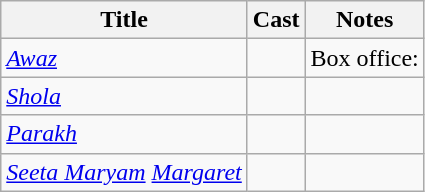<table class="wikitable">
<tr>
<th>Title</th>
<th>Cast</th>
<th>Notes</th>
</tr>
<tr>
<td><em><a href='#'>Awaz</a></em></td>
<td></td>
<td>Box office:</td>
</tr>
<tr>
<td><em><a href='#'>Shola</a></em></td>
<td></td>
<td></td>
</tr>
<tr>
<td><em><a href='#'>Parakh</a></em></td>
<td></td>
<td></td>
</tr>
<tr>
<td><em><a href='#'>Seeta Maryam</a></em> <em><a href='#'>Margaret</a></em></td>
<td></td>
<td></td>
</tr>
</table>
